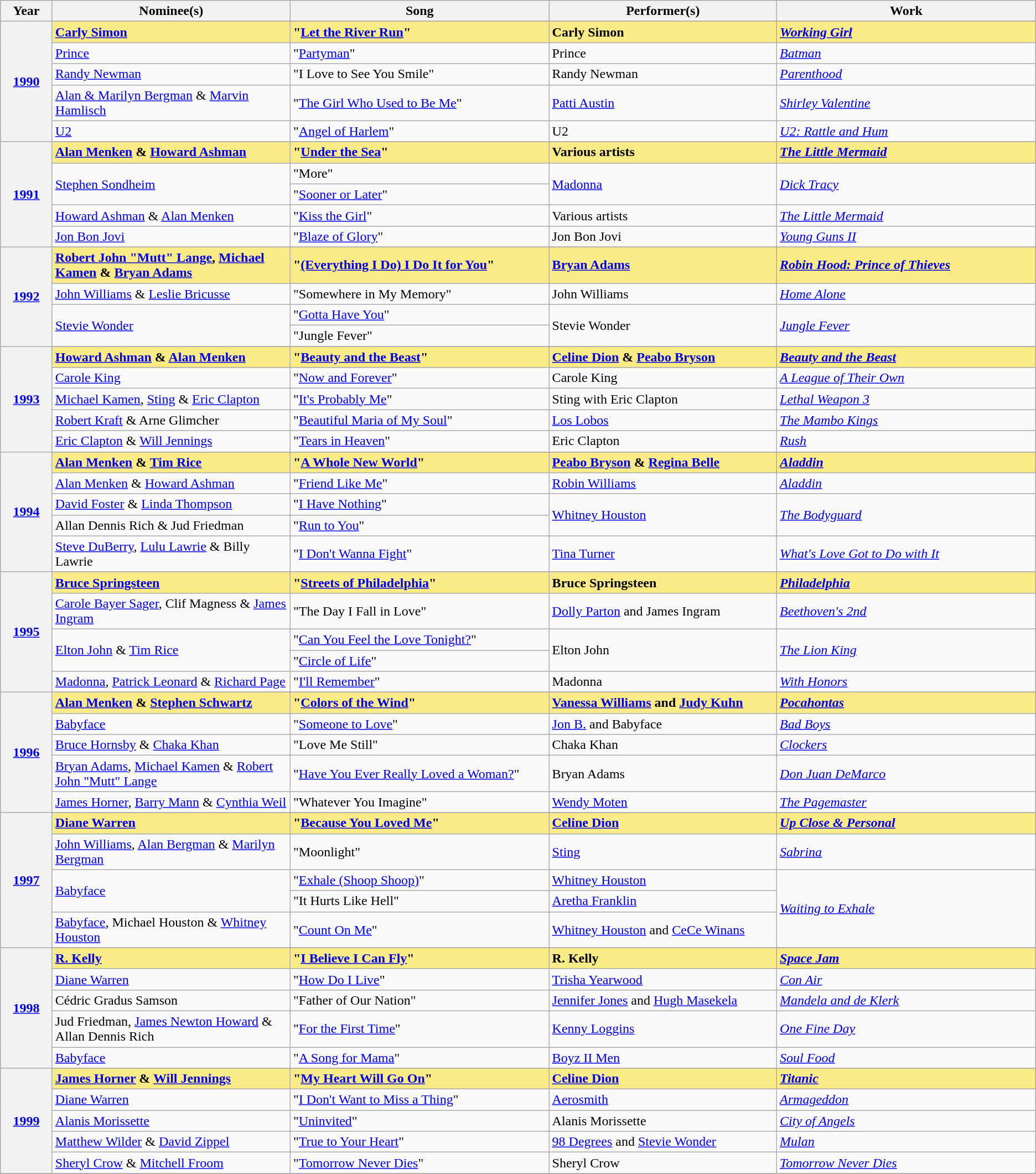<table class="wikitable">
<tr>
<th width="5%">Year</th>
<th width="23%">Nominee(s)</th>
<th width="25%">Song</th>
<th width="22%">Performer(s)</th>
<th width="25%">Work</th>
</tr>
<tr>
<th scope="row" rowspan="6" style="text-align:center;"><a href='#'>1990</a><br></th>
</tr>
<tr style="background:#FAEB86">
<td><strong><a href='#'>Carly Simon</a></strong></td>
<td><strong>"<a href='#'>Let the River Run</a>"</strong></td>
<td><strong>Carly Simon</strong></td>
<td><strong><em><a href='#'>Working Girl</a></em></strong></td>
</tr>
<tr>
<td><a href='#'>Prince</a></td>
<td>"<a href='#'>Partyman</a>"</td>
<td>Prince</td>
<td><em><a href='#'>Batman</a></em></td>
</tr>
<tr>
<td><a href='#'>Randy Newman</a></td>
<td>"I Love to See You Smile"</td>
<td>Randy Newman</td>
<td><em><a href='#'>Parenthood</a></em></td>
</tr>
<tr>
<td><a href='#'>Alan & Marilyn Bergman</a>  & <a href='#'>Marvin Hamlisch</a></td>
<td>"<a href='#'>The Girl Who Used to Be Me</a>"</td>
<td><a href='#'>Patti Austin</a></td>
<td><em><a href='#'>Shirley Valentine</a></em></td>
</tr>
<tr>
<td><a href='#'>U2</a></td>
<td>"<a href='#'>Angel of Harlem</a>"</td>
<td>U2</td>
<td><em><a href='#'>U2: Rattle and Hum</a></em></td>
</tr>
<tr>
<th scope="row" rowspan="6" style="text-align:center;"><a href='#'>1991</a><br></th>
</tr>
<tr style="background:#FAEB86">
<td><strong><a href='#'>Alan Menken</a> & <a href='#'>Howard Ashman</a></strong></td>
<td><strong>"<a href='#'>Under the Sea</a>"</strong></td>
<td><strong>Various artists</strong></td>
<td><strong><em><a href='#'>The Little Mermaid</a></em></strong></td>
</tr>
<tr>
<td rowspan="2"><a href='#'>Stephen Sondheim</a></td>
<td>"More"</td>
<td rowspan="2"><a href='#'>Madonna</a></td>
<td rowspan="2"><em><a href='#'>Dick Tracy</a></em></td>
</tr>
<tr>
<td>"<a href='#'>Sooner or Later</a>"</td>
</tr>
<tr>
<td><a href='#'>Howard Ashman</a> & <a href='#'>Alan Menken</a></td>
<td>"<a href='#'>Kiss the Girl</a>"</td>
<td>Various artists</td>
<td><em><a href='#'>The Little Mermaid</a></em></td>
</tr>
<tr>
<td><a href='#'>Jon Bon Jovi</a></td>
<td>"<a href='#'>Blaze of Glory</a>"</td>
<td>Jon Bon Jovi</td>
<td><em><a href='#'>Young Guns II</a></em></td>
</tr>
<tr>
<th scope="row" rowspan="5" style="text-align:center;"><a href='#'>1992</a><br></th>
</tr>
<tr style="background:#FAEB86">
<td><strong><a href='#'>Robert John "Mutt" Lange</a>, <a href='#'>Michael Kamen</a> & <a href='#'>Bryan Adams</a></strong></td>
<td><strong>"<a href='#'>(Everything I Do) I Do It for You</a>"</strong></td>
<td><strong><a href='#'>Bryan Adams</a></strong></td>
<td><strong><em><a href='#'>Robin Hood: Prince of Thieves</a></em></strong></td>
</tr>
<tr>
<td><a href='#'>John Williams</a> & <a href='#'>Leslie Bricusse</a></td>
<td>"Somewhere in My Memory"</td>
<td>John Williams</td>
<td><em><a href='#'>Home Alone</a></em></td>
</tr>
<tr>
<td rowspan="2"><a href='#'>Stevie Wonder</a></td>
<td>"<a href='#'>Gotta Have You</a>"</td>
<td rowspan="2">Stevie Wonder</td>
<td rowspan="2"><em><a href='#'>Jungle Fever</a></em></td>
</tr>
<tr>
<td>"Jungle Fever"</td>
</tr>
<tr>
<th scope="row" rowspan="6" style="text-align:center;"><a href='#'>1993</a><br></th>
</tr>
<tr style="background:#FAEB86">
<td><strong><a href='#'>Howard Ashman</a> & <a href='#'>Alan Menken</a></strong></td>
<td><strong>"<a href='#'>Beauty and the Beast</a>"</strong></td>
<td><strong><a href='#'>Celine Dion</a> & <a href='#'>Peabo Bryson</a></strong></td>
<td><strong><em><a href='#'>Beauty and the Beast</a></em></strong></td>
</tr>
<tr>
<td><a href='#'>Carole King</a></td>
<td>"<a href='#'>Now and Forever</a>"</td>
<td>Carole King</td>
<td><em><a href='#'>A League of Their Own</a></em></td>
</tr>
<tr>
<td><a href='#'>Michael Kamen</a>, <a href='#'>Sting</a> & <a href='#'>Eric Clapton</a></td>
<td>"<a href='#'>It's Probably Me</a>"</td>
<td>Sting with Eric Clapton</td>
<td><em><a href='#'>Lethal Weapon 3</a></em></td>
</tr>
<tr>
<td><a href='#'>Robert Kraft</a> & Arne Glimcher</td>
<td>"<a href='#'>Beautiful Maria of My Soul</a>"</td>
<td><a href='#'>Los Lobos</a></td>
<td><em><a href='#'>The Mambo Kings</a></em></td>
</tr>
<tr>
<td><a href='#'>Eric Clapton</a> & <a href='#'>Will Jennings</a></td>
<td>"<a href='#'>Tears in Heaven</a>"</td>
<td>Eric Clapton</td>
<td><em><a href='#'>Rush</a></em></td>
</tr>
<tr>
<th scope="row" rowspan="6" style="text-align:center;"><a href='#'>1994</a><br></th>
</tr>
<tr style="background:#FAEB86">
<td><strong><a href='#'>Alan Menken</a> & <a href='#'>Tim Rice</a></strong></td>
<td><strong>"<a href='#'>A Whole New World</a>"</strong></td>
<td><strong><a href='#'>Peabo Bryson</a> & <a href='#'>Regina Belle</a></strong></td>
<td><strong><em><a href='#'>Aladdin</a></em></strong></td>
</tr>
<tr>
<td><a href='#'>Alan Menken</a> & <a href='#'>Howard Ashman</a></td>
<td>"<a href='#'>Friend Like Me</a>"</td>
<td><a href='#'>Robin Williams</a></td>
<td><em><a href='#'>Aladdin</a></em></td>
</tr>
<tr>
<td><a href='#'>David Foster</a> & <a href='#'>Linda Thompson</a></td>
<td>"<a href='#'>I Have Nothing</a>"</td>
<td rowspan="2"><a href='#'>Whitney Houston</a></td>
<td rowspan="2"><em><a href='#'>The Bodyguard</a></em></td>
</tr>
<tr>
<td>Allan Dennis Rich & Jud Friedman</td>
<td>"<a href='#'>Run to You</a>"</td>
</tr>
<tr>
<td><a href='#'>Steve DuBerry</a>, <a href='#'>Lulu Lawrie</a> & Billy Lawrie</td>
<td>"<a href='#'>I Don't Wanna Fight</a>"</td>
<td><a href='#'>Tina Turner</a></td>
<td><em><a href='#'>What's Love Got to Do with It</a></em></td>
</tr>
<tr>
<th scope="row" rowspan="6" style="text-align:center;"><a href='#'>1995</a><br></th>
</tr>
<tr style="background:#FAEB86">
<td><strong><a href='#'>Bruce Springsteen</a></strong></td>
<td><strong>"<a href='#'>Streets of Philadelphia</a>"</strong></td>
<td><strong>Bruce Springsteen</strong></td>
<td><strong><em><a href='#'>Philadelphia</a></em></strong></td>
</tr>
<tr>
<td><a href='#'>Carole Bayer Sager</a>, Clif Magness & <a href='#'>James Ingram</a></td>
<td>"The Day I Fall in Love"</td>
<td><a href='#'>Dolly Parton</a> and James Ingram</td>
<td><em><a href='#'>Beethoven's 2nd</a></em></td>
</tr>
<tr>
<td rowspan="2"><a href='#'>Elton John</a> & <a href='#'>Tim Rice</a></td>
<td>"<a href='#'>Can You Feel the Love Tonight?</a>"</td>
<td rowspan="2">Elton John</td>
<td rowspan="2"><em><a href='#'>The Lion King</a></em></td>
</tr>
<tr>
<td>"<a href='#'>Circle of Life</a>"</td>
</tr>
<tr>
<td><a href='#'>Madonna</a>, <a href='#'>Patrick Leonard</a> & <a href='#'>Richard Page</a></td>
<td>"<a href='#'>I'll Remember</a>"</td>
<td>Madonna</td>
<td><em><a href='#'>With Honors</a></em></td>
</tr>
<tr>
<th scope="row" rowspan="6" style="text-align:center;"><a href='#'>1996</a><br></th>
</tr>
<tr style="background:#FAEB86">
<td><strong><a href='#'>Alan Menken</a> & <a href='#'>Stephen Schwartz</a></strong></td>
<td><strong>"<a href='#'>Colors of the Wind</a>"</strong></td>
<td><strong><a href='#'>Vanessa Williams</a> and <a href='#'>Judy Kuhn</a></strong></td>
<td><strong><em><a href='#'>Pocahontas</a></em></strong></td>
</tr>
<tr>
<td><a href='#'>Babyface</a></td>
<td>"<a href='#'>Someone to Love</a>"</td>
<td><a href='#'>Jon B.</a> and Babyface</td>
<td><em><a href='#'>Bad Boys</a></em></td>
</tr>
<tr>
<td><a href='#'>Bruce Hornsby</a> & <a href='#'>Chaka Khan</a></td>
<td>"Love Me Still"</td>
<td>Chaka Khan</td>
<td><em><a href='#'>Clockers</a></em></td>
</tr>
<tr>
<td><a href='#'>Bryan Adams</a>, <a href='#'>Michael Kamen</a> & <a href='#'>Robert John "Mutt" Lange</a></td>
<td>"<a href='#'>Have You Ever Really Loved a Woman?</a>"</td>
<td>Bryan Adams</td>
<td><em><a href='#'>Don Juan DeMarco</a></em></td>
</tr>
<tr>
<td><a href='#'>James Horner</a>, <a href='#'>Barry Mann</a> & <a href='#'>Cynthia Weil</a></td>
<td>"Whatever You Imagine"</td>
<td><a href='#'>Wendy Moten</a></td>
<td><em><a href='#'>The Pagemaster</a></em></td>
</tr>
<tr>
<th scope="row" rowspan="6" style="text-align:center;"><a href='#'>1997</a><br></th>
</tr>
<tr style="background:#FAEB86">
<td><strong><a href='#'>Diane Warren</a></strong></td>
<td><strong>"<a href='#'>Because You Loved Me</a>"</strong></td>
<td><strong><a href='#'>Celine Dion</a></strong></td>
<td><strong><em><a href='#'>Up Close & Personal</a></em></strong></td>
</tr>
<tr>
<td><a href='#'>John Williams</a>, <a href='#'>Alan Bergman</a> & <a href='#'>Marilyn Bergman</a></td>
<td>"Moonlight"</td>
<td><a href='#'>Sting</a></td>
<td><em><a href='#'>Sabrina</a></em></td>
</tr>
<tr>
<td rowspan="2"><a href='#'>Babyface</a></td>
<td>"<a href='#'>Exhale (Shoop Shoop)</a>"</td>
<td><a href='#'>Whitney Houston</a></td>
<td rowspan="3"><em><a href='#'>Waiting to Exhale</a></em></td>
</tr>
<tr>
<td>"It Hurts Like Hell"</td>
<td><a href='#'>Aretha Franklin</a></td>
</tr>
<tr>
<td><a href='#'>Babyface</a>, Michael Houston & <a href='#'>Whitney Houston</a></td>
<td>"<a href='#'>Count On Me</a>"</td>
<td><a href='#'>Whitney Houston</a> and <a href='#'>CeCe Winans</a></td>
</tr>
<tr>
<th scope="row" rowspan="6" style="text-align:center;"><a href='#'>1998</a><br></th>
</tr>
<tr style="background:#FAEB86">
<td><strong><a href='#'>R. Kelly</a></strong></td>
<td><strong>"<a href='#'>I Believe I Can Fly</a>"</strong></td>
<td><strong>R. Kelly</strong></td>
<td><strong><em><a href='#'>Space Jam</a></em></strong></td>
</tr>
<tr>
<td><a href='#'>Diane Warren</a></td>
<td>"<a href='#'>How Do I Live</a>"</td>
<td><a href='#'>Trisha Yearwood</a></td>
<td><em><a href='#'>Con Air</a></em></td>
</tr>
<tr>
<td>Cédric Gradus Samson</td>
<td>"Father of Our Nation"</td>
<td><a href='#'>Jennifer Jones</a> and <a href='#'>Hugh Masekela</a></td>
<td><em><a href='#'>Mandela and de Klerk</a></em></td>
</tr>
<tr>
<td>Jud Friedman, <a href='#'>James Newton Howard</a> & Allan Dennis Rich</td>
<td>"<a href='#'>For the First Time</a>"</td>
<td><a href='#'>Kenny Loggins</a></td>
<td><em><a href='#'>One Fine Day</a></em></td>
</tr>
<tr>
<td><a href='#'>Babyface</a></td>
<td>"<a href='#'>A Song for Mama</a>"</td>
<td><a href='#'>Boyz II Men</a></td>
<td><em><a href='#'>Soul Food</a></em></td>
</tr>
<tr>
<th scope="row" rowspan="6" style="text-align:center;"><a href='#'>1999</a><br></th>
</tr>
<tr style="background:#FAEB86">
<td><strong><a href='#'>James Horner</a> & <a href='#'>Will Jennings</a></strong></td>
<td><strong>"<a href='#'>My Heart Will Go On</a>"</strong></td>
<td><strong><a href='#'>Celine Dion</a></strong></td>
<td><strong><em><a href='#'>Titanic</a></em></strong></td>
</tr>
<tr>
<td><a href='#'>Diane Warren</a></td>
<td>"<a href='#'>I Don't Want to Miss a Thing</a>"</td>
<td><a href='#'>Aerosmith</a></td>
<td><em><a href='#'>Armageddon</a></em></td>
</tr>
<tr>
<td><a href='#'>Alanis Morissette</a></td>
<td>"<a href='#'>Uninvited</a>"</td>
<td>Alanis Morissette</td>
<td><em><a href='#'>City of Angels</a></em></td>
</tr>
<tr>
<td><a href='#'>Matthew Wilder</a> & <a href='#'>David Zippel</a></td>
<td>"<a href='#'>True to Your Heart</a>"</td>
<td><a href='#'>98 Degrees</a> and <a href='#'>Stevie Wonder</a></td>
<td><em><a href='#'>Mulan</a></em></td>
</tr>
<tr>
<td><a href='#'>Sheryl Crow</a> & <a href='#'>Mitchell Froom</a></td>
<td>"<a href='#'>Tomorrow Never Dies</a>"</td>
<td>Sheryl Crow</td>
<td><em><a href='#'>Tomorrow Never Dies</a></em></td>
</tr>
<tr>
</tr>
</table>
